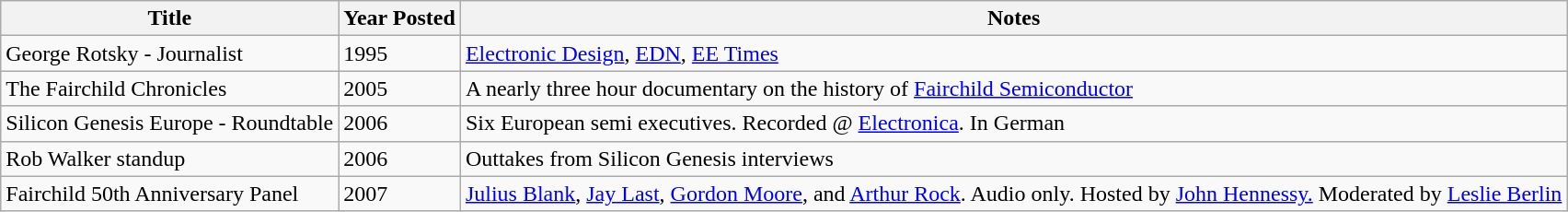<table class="wikitable">
<tr>
<th>Title</th>
<th>Year Posted</th>
<th>Notes</th>
</tr>
<tr>
<td>George Rotsky - Journalist</td>
<td>1995</td>
<td><a href='#'>Electronic Design</a>, <a href='#'>EDN</a>, <a href='#'>EE Times</a></td>
</tr>
<tr>
<td>The Fairchild Chronicles</td>
<td>2005</td>
<td>A nearly three hour documentary on the history of <a href='#'>Fairchild Semiconductor</a></td>
</tr>
<tr>
<td>Silicon Genesis Europe - Roundtable</td>
<td>2006</td>
<td>Six European semi executives. Recorded @ <a href='#'>Electronica</a>.   In German</td>
</tr>
<tr>
<td>Rob Walker standup</td>
<td>2006</td>
<td>Outtakes from Silicon Genesis interviews</td>
</tr>
<tr>
<td>Fairchild 50th Anniversary Panel</td>
<td>2007</td>
<td><a href='#'>Julius Blank</a>, <a href='#'>Jay Last</a>, <a href='#'>Gordon Moore</a>, and <a href='#'>Arthur Rock</a>.  Audio only.  Hosted by <a href='#'>John Hennessy.</a> Moderated by <a href='#'>Leslie Berlin</a></td>
</tr>
</table>
